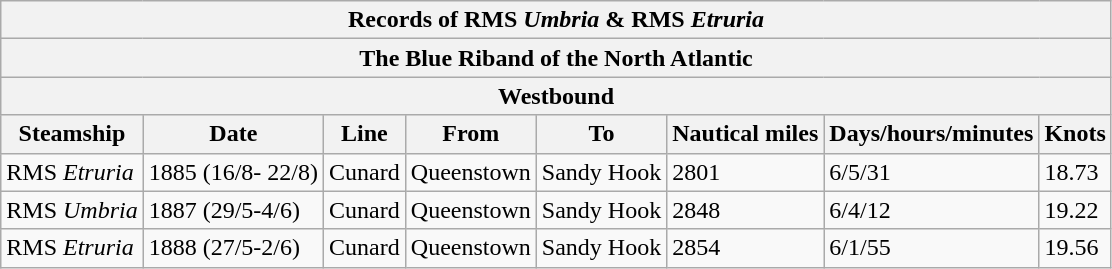<table class="wikitable">
<tr ---->
<th colspan="8">Records of RMS <em>Umbria</em> & RMS <em>Etruria</em></th>
</tr>
<tr ---->
<th colspan="8">The Blue Riband of the North Atlantic</th>
</tr>
<tr ---->
<th colspan="8">Westbound</th>
</tr>
<tr ---->
<th>Steamship</th>
<th>Date</th>
<th>Line</th>
<th>From</th>
<th>To</th>
<th>Nautical miles</th>
<th>Days/hours/minutes</th>
<th>Knots</th>
</tr>
<tr ---->
<td>RMS <em>Etruria</em></td>
<td>1885 (16/8- 22/8)</td>
<td>Cunard</td>
<td>Queenstown</td>
<td>Sandy Hook</td>
<td>2801</td>
<td>6/5/31</td>
<td>18.73</td>
</tr>
<tr ---->
<td>RMS <em>Umbria</em></td>
<td>1887 (29/5-4/6)</td>
<td>Cunard</td>
<td>Queenstown</td>
<td>Sandy Hook</td>
<td>2848</td>
<td>6/4/12</td>
<td>19.22</td>
</tr>
<tr ---->
<td>RMS <em>Etruria</em></td>
<td>1888 (27/5-2/6)</td>
<td>Cunard</td>
<td>Queenstown</td>
<td>Sandy Hook</td>
<td>2854</td>
<td>6/1/55</td>
<td>19.56</td>
</tr>
</table>
